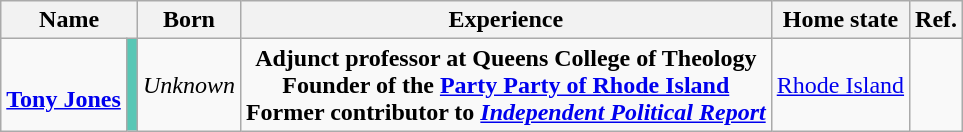<table class="wikitable sortable" style="text-align:center;">
<tr>
<th colspan="2" scope="col">Name</th>
<th scope="col">Born</th>
<th class="unsortable" scope="col">Experience</th>
<th scope="col">Home state</th>
<th scope="col">Ref.</th>
</tr>
<tr>
<td data-sort-value="Jones, Tony" scope="row"><br><strong><a href='#'>Tony Jones</a></strong></td>
<td style="background:#58c7b5;"></td>
<td><em>Unknown</em></td>
<td><strong>Adjunct professor at Queens College of Theology<br> Founder of the <a href='#'>Party Party of Rhode Island</a> <br> Former contributor to <em><a href='#'>Independent Political Report</a><strong><em></td>
<td><a href='#'>Rhode Island</a></td>
<td></td>
</tr>
</table>
